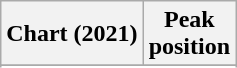<table class="wikitable plainrowheaders" style="text-align:center">
<tr>
<th scope="col">Chart (2021)</th>
<th scope="col">Peak<br>position</th>
</tr>
<tr>
</tr>
<tr>
</tr>
<tr>
</tr>
<tr>
</tr>
<tr>
</tr>
<tr>
</tr>
</table>
